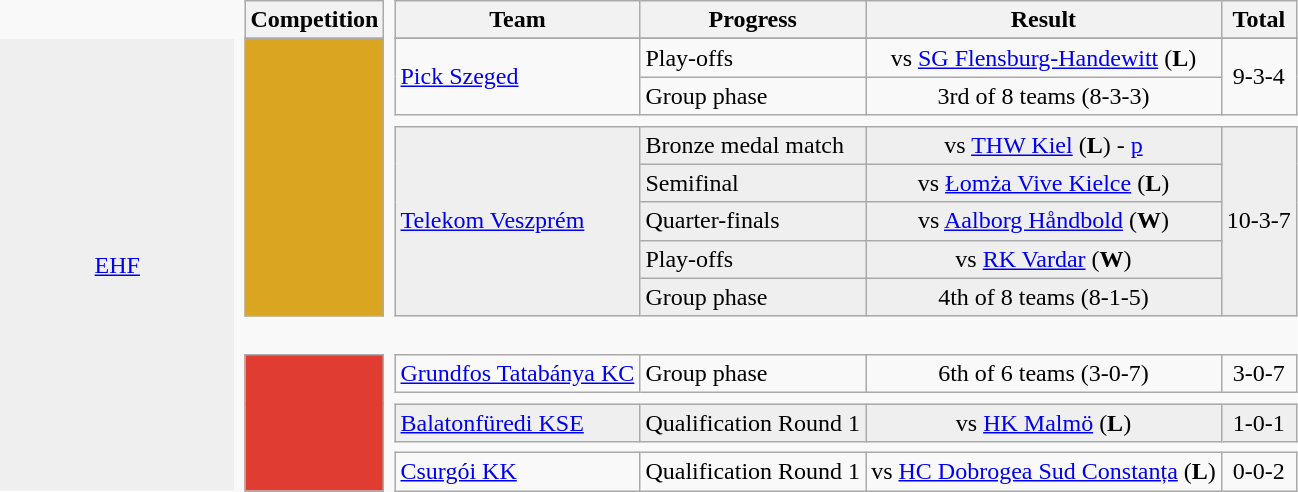<table class="wikitable" style="border: none;">
<tr>
<td style="border: none;" width=150px></td>
<td style="border: none;"></td>
<th style="text-align: center;">Competition</th>
<td style="border: none;"></td>
<th>Team</th>
<th>Progress</th>
<th>Result</th>
<th>Total </th>
</tr>
<tr>
<td rowspan=15 style="text-align: center; border: none; background-color: #efefef;"><a href='#'>EHF</a></td>
<td rowspan=15 style="border: none;"><br></td>
</tr>
<tr>
<td rowspan=8 style="text-align:center; background-color: #DAA520;"><strong><a href='#'></a></strong></td>
<td rowspan=8 style="border: none;"></td>
<td rowspan=2><a href='#'>Pick Szeged</a></td>
<td>Play-offs</td>
<td style="text-align:center">vs  <a href='#'>SG Flensburg-Handewitt</a> (<strong>L</strong>)</td>
<td rowspan=2 style="text-align:center;">9-3-4</td>
</tr>
<tr>
<td>Group phase</td>
<td style="text-align:center;">3rd of 8 teams (8-3-3)</td>
</tr>
<tr>
<td colspan=4 style="border: none;"></td>
</tr>
<tr>
<td rowspan=5 style="background-color: #efefef;"><a href='#'>Telekom Veszprém</a></td>
<td style="background-color: #efefef;">Bronze medal match</td>
<td style="background-color: #efefef; text-align:center;">vs  <a href='#'>THW Kiel</a> (<strong>L</strong>) - <a href='#'>p</a></td>
<td rowspan=5 style="background-color: #efefef; text-align:center;">10-3-7</td>
</tr>
<tr>
<td style="background-color: #efefef;">Semifinal</td>
<td style="background-color: #efefef; text-align:center;">vs  <a href='#'>Łomża Vive Kielce</a> (<strong>L</strong>)</td>
</tr>
<tr>
<td style="background-color: #efefef;">Quarter-finals</td>
<td style="background-color: #efefef; text-align:center;">vs  <a href='#'>Aalborg Håndbold</a> (<strong>W</strong>)</td>
</tr>
<tr>
<td style="background-color: #efefef;">Play-offs</td>
<td style="background-color: #efefef; text-align:center;">vs  <a href='#'>RK Vardar</a> (<strong>W</strong>)</td>
</tr>
<tr>
<td style="background-color: #efefef;">Group phase</td>
<td style="background-color: #efefef; text-align:center;">4th of 8 teams (8-1-5)</td>
</tr>
<tr>
<td colspan=6 style="border: none;"><br></td>
</tr>
<tr>
<td rowspan=5 style="text-align:center; background-color: #E03C31;"><strong><a href='#'></a></strong></td>
<td rowspan=5 style="border: none;"></td>
<td><a href='#'>Grundfos Tatabánya KC</a></td>
<td>Group phase</td>
<td style="text-align:center;">6th of 6 teams (3-0-7)</td>
<td style="text-align:center;">3-0-7</td>
</tr>
<tr>
<td colspan=4 style="border: none;"></td>
</tr>
<tr>
<td style="background-color: #efefef;"><a href='#'>Balatonfüredi KSE</a></td>
<td style="background-color: #efefef;">Qualification Round 1</td>
<td style="background-color: #efefef; text-align:center;">vs  <a href='#'>HK Malmö</a> (<strong>L</strong>)</td>
<td style="background-color: #efefef; text-align:center;">1-0-1</td>
</tr>
<tr>
<td colspan=4 style="border: none;"></td>
</tr>
<tr>
<td><a href='#'>Csurgói KK</a></td>
<td>Qualification Round 1</td>
<td style="text-align:center;">vs  <a href='#'>HC Dobrogea Sud Constanța</a> (<strong>L</strong>)</td>
<td style="text-align:center;">0-0-2</td>
</tr>
</table>
